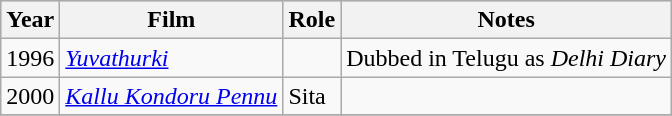<table class="wikitable sortable">
<tr style="background:#ccc; text-align:center;">
<th>Year</th>
<th>Film</th>
<th>Role</th>
<th>Notes</th>
</tr>
<tr>
<td>1996</td>
<td><em><a href='#'>Yuvathurki</a></em></td>
<td></td>
<td>Dubbed in Telugu as <em>Delhi Diary</em></td>
</tr>
<tr>
<td>2000</td>
<td><em><a href='#'>Kallu Kondoru Pennu</a></em></td>
<td>Sita</td>
<td></td>
</tr>
<tr>
</tr>
</table>
